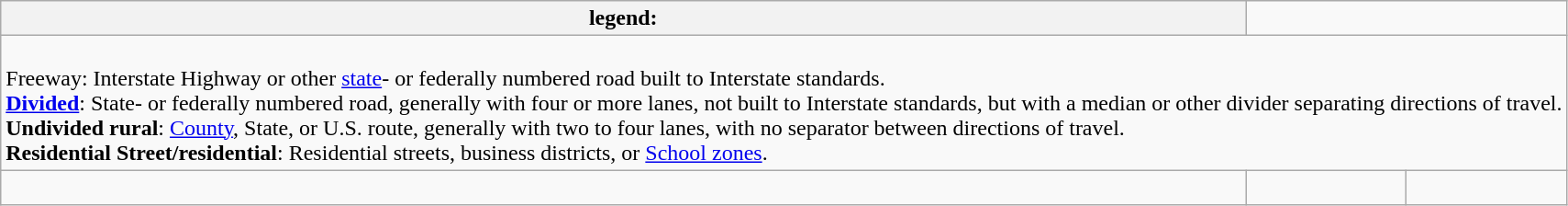<table class="wikitable collapsible collapsed">
<tr>
<th>legend:</th>
</tr>
<tr>
<td colspan="3"><br>Freeway: Interstate Highway or other <a href='#'>state</a>- or federally numbered road built to Interstate standards.<br><strong><a href='#'>Divided</a></strong>: State- or federally numbered road, generally with four or more lanes, not built to Interstate standards, but with a median or other divider separating directions of travel.<br><strong>Undivided rural</strong>: <a href='#'>County</a>, State, or U.S. route, generally with two to four lanes, with no separator between directions of travel.<br><strong>Residential Street/residential</strong>: Residential streets, business districts, or <a href='#'>School zones</a>.</td>
</tr>
<tr>
<td><br></td>
<td><br></td>
<td><br></td>
</tr>
</table>
